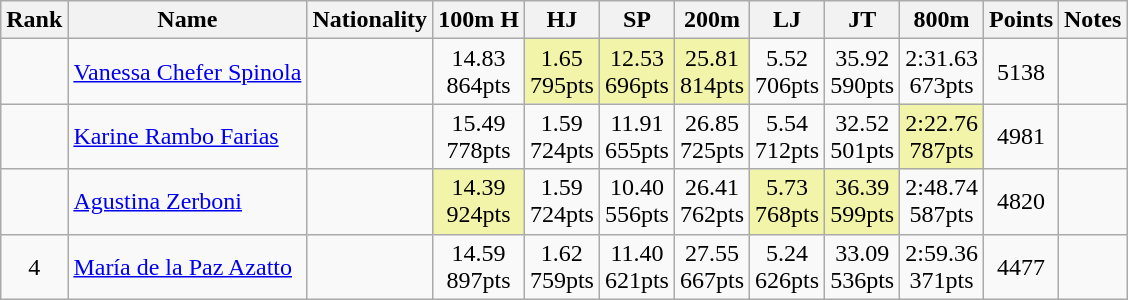<table class="wikitable sortable" style="text-align:center">
<tr>
<th>Rank</th>
<th>Name</th>
<th>Nationality</th>
<th>100m H</th>
<th>HJ</th>
<th>SP</th>
<th>200m</th>
<th>LJ</th>
<th>JT</th>
<th>800m</th>
<th>Points</th>
<th>Notes</th>
</tr>
<tr>
<td align=center></td>
<td align=left><a href='#'>Vanessa Chefer Spinola</a></td>
<td align=left></td>
<td>14.83<br> 864pts</td>
<td bgcolor=#F2F5A9>1.65<br> 795pts</td>
<td bgcolor=#F2F5A9>12.53<br> 696pts</td>
<td bgcolor=#F2F5A9>25.81<br> 814pts</td>
<td>5.52<br> 706pts</td>
<td>35.92<br> 590pts</td>
<td>2:31.63<br> 673pts</td>
<td>5138</td>
<td></td>
</tr>
<tr>
<td align=center></td>
<td align=left><a href='#'>Karine Rambo Farias</a></td>
<td align=left></td>
<td>15.49<br> 778pts</td>
<td>1.59<br> 724pts</td>
<td>11.91<br> 655pts</td>
<td>26.85<br> 725pts</td>
<td>5.54<br> 712pts</td>
<td>32.52<br> 501pts</td>
<td bgcolor=#F2F5A9>2:22.76<br> 787pts</td>
<td>4981</td>
<td></td>
</tr>
<tr>
<td align=center></td>
<td align=left><a href='#'>Agustina Zerboni</a></td>
<td align=left></td>
<td bgcolor=#F2F5A9>14.39<br> 924pts</td>
<td>1.59<br> 724pts</td>
<td>10.40<br> 556pts</td>
<td>26.41<br> 762pts</td>
<td bgcolor=#F2F5A9>5.73<br> 768pts</td>
<td bgcolor=#F2F5A9>36.39<br> 599pts</td>
<td>2:48.74<br> 587pts</td>
<td>4820</td>
<td></td>
</tr>
<tr>
<td align=center>4</td>
<td align=left><a href='#'>María de la Paz Azatto</a></td>
<td align=left></td>
<td>14.59<br> 897pts</td>
<td>1.62<br> 759pts</td>
<td>11.40<br> 621pts</td>
<td>27.55<br> 667pts</td>
<td>5.24<br> 626pts</td>
<td>33.09<br> 536pts</td>
<td>2:59.36<br> 371pts</td>
<td>4477</td>
<td></td>
</tr>
</table>
